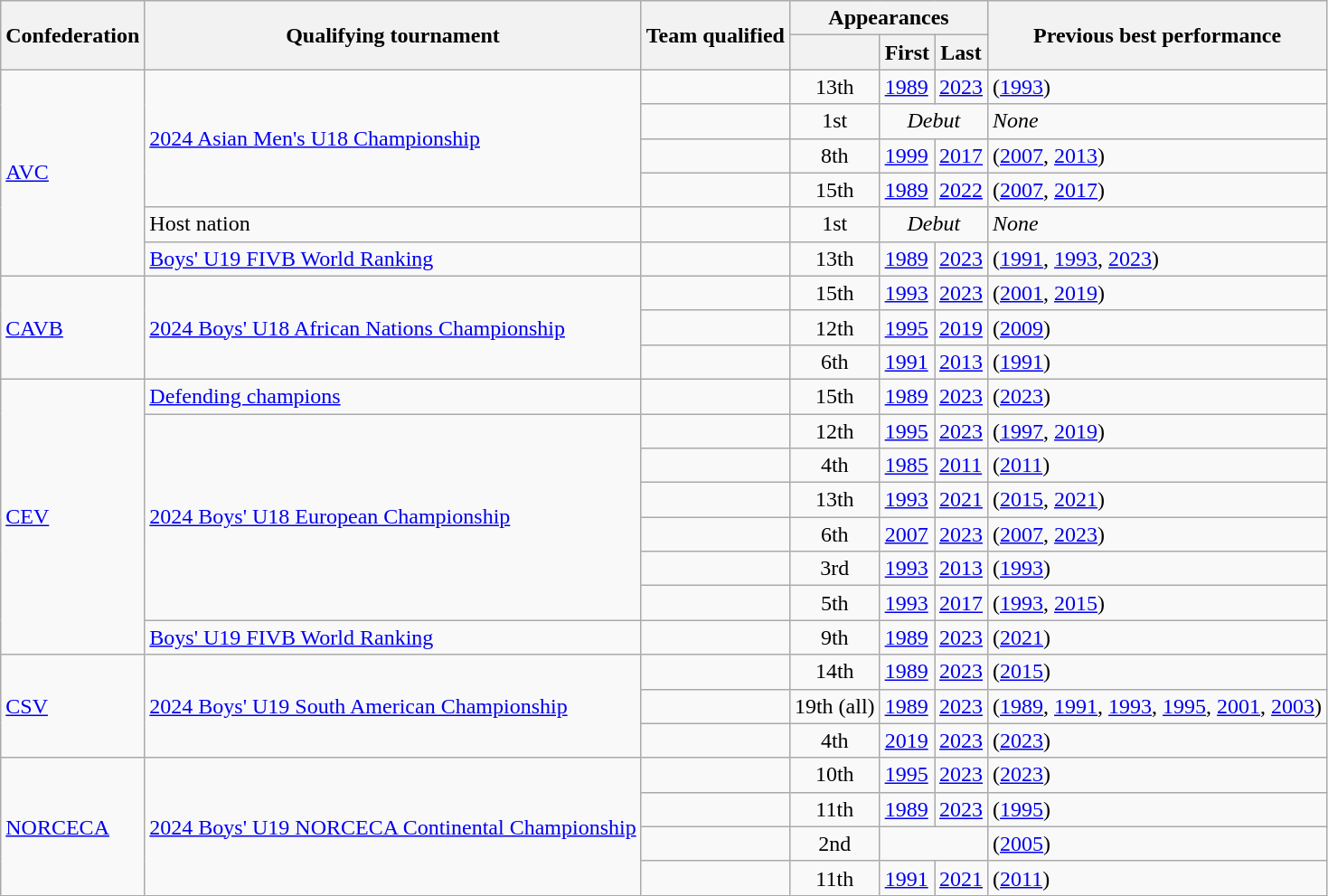<table class="wikitable">
<tr>
<th rowspan=2>Confederation</th>
<th rowspan=2>Qualifying tournament</th>
<th rowspan=2>Team qualified</th>
<th colspan=3 data-sort-type="number">Appearances</th>
<th rowspan=2>Previous best performance</th>
</tr>
<tr>
<th></th>
<th>First</th>
<th>Last</th>
</tr>
<tr>
<td rowspan=6><a href='#'>AVC</a><br></td>
<td rowspan=4><a href='#'>2024 Asian Men's U18 Championship</a><br></td>
<td></td>
<td align=center>13th</td>
<td><a href='#'>1989</a></td>
<td><a href='#'>2023</a></td>
<td> (<a href='#'>1993</a>)</td>
</tr>
<tr>
<td></td>
<td align=center>1st</td>
<td colspan=2 align=center><em>Debut</em></td>
<td><em>None</em></td>
</tr>
<tr>
<td></td>
<td align=center>8th</td>
<td><a href='#'>1999</a></td>
<td><a href='#'>2017</a></td>
<td> (<a href='#'>2007</a>, <a href='#'>2013</a>)</td>
</tr>
<tr>
<td></td>
<td align=center>15th</td>
<td><a href='#'>1989</a></td>
<td><a href='#'>2022</a></td>
<td> (<a href='#'>2007</a>, <a href='#'>2017</a>)</td>
</tr>
<tr>
<td>Host nation</td>
<td></td>
<td align=center>1st</td>
<td colspan=2 align=center><em>Debut</em></td>
<td><em>None</em></td>
</tr>
<tr>
<td><a href='#'>Boys' U19 FIVB World Ranking</a></td>
<td></td>
<td align=center>13th</td>
<td><a href='#'>1989</a></td>
<td><a href='#'>2023</a></td>
<td> (<a href='#'>1991</a>, <a href='#'>1993</a>, <a href='#'>2023</a>)</td>
</tr>
<tr>
<td rowspan=3><a href='#'>CAVB</a><br></td>
<td rowspan=3><a href='#'>2024 Boys' U18 African Nations Championship</a><br></td>
<td></td>
<td align=center>15th</td>
<td><a href='#'>1993</a></td>
<td><a href='#'>2023</a></td>
<td> (<a href='#'>2001</a>, <a href='#'>2019</a>)</td>
</tr>
<tr>
<td></td>
<td align=center>12th</td>
<td><a href='#'>1995</a></td>
<td><a href='#'>2019</a></td>
<td> (<a href='#'>2009</a>)</td>
</tr>
<tr>
<td></td>
<td align=center>6th</td>
<td><a href='#'>1991</a></td>
<td><a href='#'>2013</a></td>
<td> (<a href='#'>1991</a>)</td>
</tr>
<tr>
<td rowspan=8><a href='#'>CEV</a><br></td>
<td><a href='#'>Defending champions</a></td>
<td></td>
<td align=center>15th</td>
<td><a href='#'>1989</a></td>
<td><a href='#'>2023</a></td>
<td> (<a href='#'>2023</a>)</td>
</tr>
<tr>
<td rowspan=6><a href='#'>2024 Boys' U18 European Championship</a><br></td>
<td></td>
<td align=center>12th</td>
<td><a href='#'>1995</a></td>
<td><a href='#'>2023</a></td>
<td> (<a href='#'>1997</a>, <a href='#'>2019</a>)</td>
</tr>
<tr>
<td></td>
<td align=center>4th</td>
<td><a href='#'>1985</a></td>
<td><a href='#'>2011</a></td>
<td> (<a href='#'>2011</a>)</td>
</tr>
<tr>
<td></td>
<td align=center>13th</td>
<td><a href='#'>1993</a></td>
<td><a href='#'>2021</a></td>
<td> (<a href='#'>2015</a>, <a href='#'>2021</a>)</td>
</tr>
<tr>
<td></td>
<td align=center>6th</td>
<td><a href='#'>2007</a></td>
<td><a href='#'>2023</a></td>
<td> (<a href='#'>2007</a>, <a href='#'>2023</a>)</td>
</tr>
<tr>
<td></td>
<td align=center>3rd</td>
<td><a href='#'>1993</a></td>
<td><a href='#'>2013</a></td>
<td> (<a href='#'>1993</a>)</td>
</tr>
<tr>
<td></td>
<td align=center>5th</td>
<td><a href='#'>1993</a></td>
<td><a href='#'>2017</a></td>
<td> (<a href='#'>1993</a>, <a href='#'>2015</a>)</td>
</tr>
<tr>
<td><a href='#'>Boys' U19 FIVB World Ranking</a></td>
<td></td>
<td align=center>9th</td>
<td><a href='#'>1989</a></td>
<td><a href='#'>2023</a></td>
<td> (<a href='#'>2021</a>)</td>
</tr>
<tr>
<td rowspan=3><a href='#'>CSV</a><br></td>
<td rowspan=3><a href='#'>2024 Boys' U19 South American Championship</a><br></td>
<td></td>
<td align=center>14th</td>
<td><a href='#'>1989</a></td>
<td><a href='#'>2023</a></td>
<td> (<a href='#'>2015</a>)</td>
</tr>
<tr>
<td></td>
<td align=center>19th (all)</td>
<td><a href='#'>1989</a></td>
<td><a href='#'>2023</a></td>
<td> (<a href='#'>1989</a>, <a href='#'>1991</a>, <a href='#'>1993</a>, <a href='#'>1995</a>, <a href='#'>2001</a>, <a href='#'>2003</a>)</td>
</tr>
<tr>
<td></td>
<td align=center>4th</td>
<td><a href='#'>2019</a></td>
<td><a href='#'>2023</a></td>
<td> (<a href='#'>2023</a>)</td>
</tr>
<tr>
<td rowspan=4><a href='#'>NORCECA</a><br></td>
<td rowspan=4><a href='#'>2024 Boys' U19 NORCECA Continental Championship</a><br></td>
<td></td>
<td align=center>10th</td>
<td><a href='#'>1995</a></td>
<td><a href='#'>2023</a></td>
<td> (<a href='#'>2023</a>)</td>
</tr>
<tr>
<td></td>
<td align=center>11th</td>
<td><a href='#'>1989</a></td>
<td><a href='#'>2023</a></td>
<td> (<a href='#'>1995</a>)</td>
</tr>
<tr>
<td></td>
<td align=center>2nd</td>
<td colspan=2></td>
<td> (<a href='#'>2005</a>)</td>
</tr>
<tr>
<td></td>
<td align=center>11th</td>
<td><a href='#'>1991</a></td>
<td><a href='#'>2021</a></td>
<td> (<a href='#'>2011</a>)</td>
</tr>
</table>
